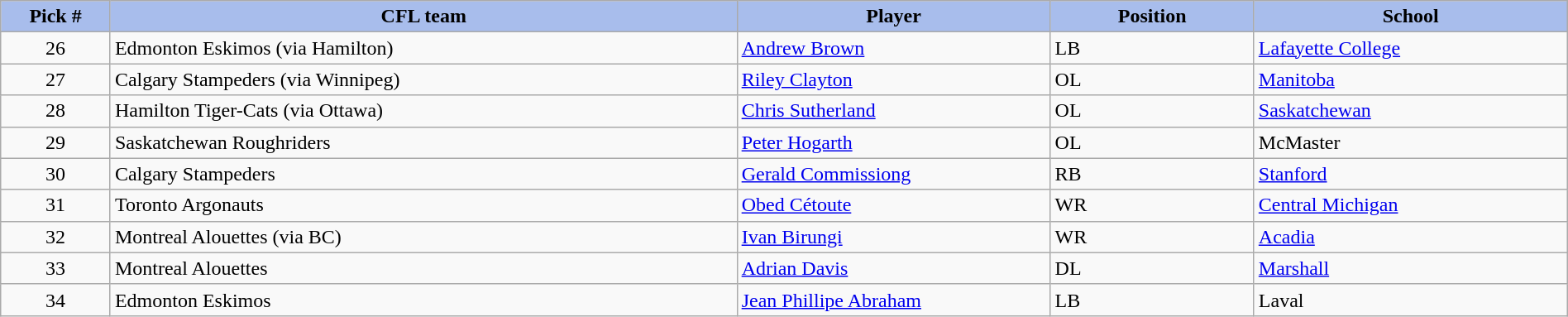<table class="wikitable" style="width: 100%">
<tr>
<th style="background:#A8BDEC;" width=7%>Pick #</th>
<th width=40% style="background:#A8BDEC;">CFL team</th>
<th width=20% style="background:#A8BDEC;">Player</th>
<th width=13% style="background:#A8BDEC;">Position</th>
<th width=20% style="background:#A8BDEC;">School</th>
</tr>
<tr>
<td align=center>26</td>
<td>Edmonton Eskimos (via Hamilton)</td>
<td><a href='#'>Andrew Brown</a></td>
<td>LB</td>
<td><a href='#'>Lafayette College</a></td>
</tr>
<tr>
<td align=center>27</td>
<td>Calgary Stampeders (via Winnipeg)</td>
<td><a href='#'>Riley Clayton</a></td>
<td>OL</td>
<td><a href='#'>Manitoba</a></td>
</tr>
<tr>
<td align=center>28</td>
<td>Hamilton Tiger-Cats (via Ottawa)</td>
<td><a href='#'>Chris Sutherland</a></td>
<td>OL</td>
<td><a href='#'>Saskatchewan</a></td>
</tr>
<tr>
<td align=center>29</td>
<td>Saskatchewan Roughriders</td>
<td><a href='#'>Peter Hogarth</a></td>
<td>OL</td>
<td>McMaster</td>
</tr>
<tr>
<td align=center>30</td>
<td>Calgary Stampeders</td>
<td><a href='#'>Gerald Commissiong</a></td>
<td>RB</td>
<td><a href='#'>Stanford</a></td>
</tr>
<tr>
<td align=center>31</td>
<td>Toronto Argonauts</td>
<td><a href='#'>Obed Cétoute</a></td>
<td>WR</td>
<td><a href='#'>Central Michigan</a></td>
</tr>
<tr>
<td align=center>32</td>
<td>Montreal Alouettes (via BC)</td>
<td><a href='#'>Ivan Birungi</a></td>
<td>WR</td>
<td><a href='#'>Acadia</a></td>
</tr>
<tr>
<td align=center>33</td>
<td>Montreal Alouettes</td>
<td><a href='#'>Adrian Davis</a></td>
<td>DL</td>
<td><a href='#'>Marshall</a></td>
</tr>
<tr>
<td align=center>34</td>
<td>Edmonton Eskimos</td>
<td><a href='#'>Jean Phillipe Abraham</a></td>
<td>LB</td>
<td>Laval</td>
</tr>
</table>
